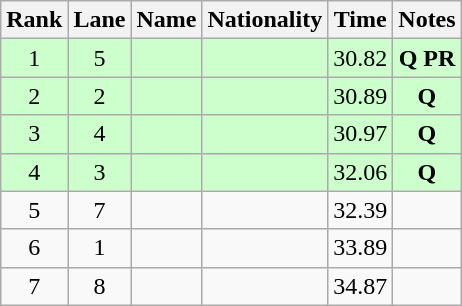<table class="wikitable sortable" style="text-align:center">
<tr>
<th>Rank</th>
<th>Lane</th>
<th>Name</th>
<th>Nationality</th>
<th>Time</th>
<th>Notes</th>
</tr>
<tr bgcolor=ccffcc>
<td>1</td>
<td>5</td>
<td align=left></td>
<td align=left></td>
<td>30.82</td>
<td><strong>Q</strong> <strong>PR</strong></td>
</tr>
<tr bgcolor=ccffcc>
<td>2</td>
<td>2</td>
<td align=left></td>
<td align=left></td>
<td>30.89</td>
<td><strong>Q</strong></td>
</tr>
<tr bgcolor=ccffcc>
<td>3</td>
<td>4</td>
<td align=left></td>
<td align=left></td>
<td>30.97</td>
<td><strong>Q</strong></td>
</tr>
<tr bgcolor=ccffcc>
<td>4</td>
<td>3</td>
<td align=left></td>
<td align=left></td>
<td>32.06</td>
<td><strong>Q</strong></td>
</tr>
<tr>
<td>5</td>
<td>7</td>
<td align=left></td>
<td align=left></td>
<td>32.39</td>
<td></td>
</tr>
<tr>
<td>6</td>
<td>1</td>
<td align=left></td>
<td align=left></td>
<td>33.89</td>
<td></td>
</tr>
<tr>
<td>7</td>
<td>8</td>
<td align=left></td>
<td align=left></td>
<td>34.87</td>
<td></td>
</tr>
</table>
